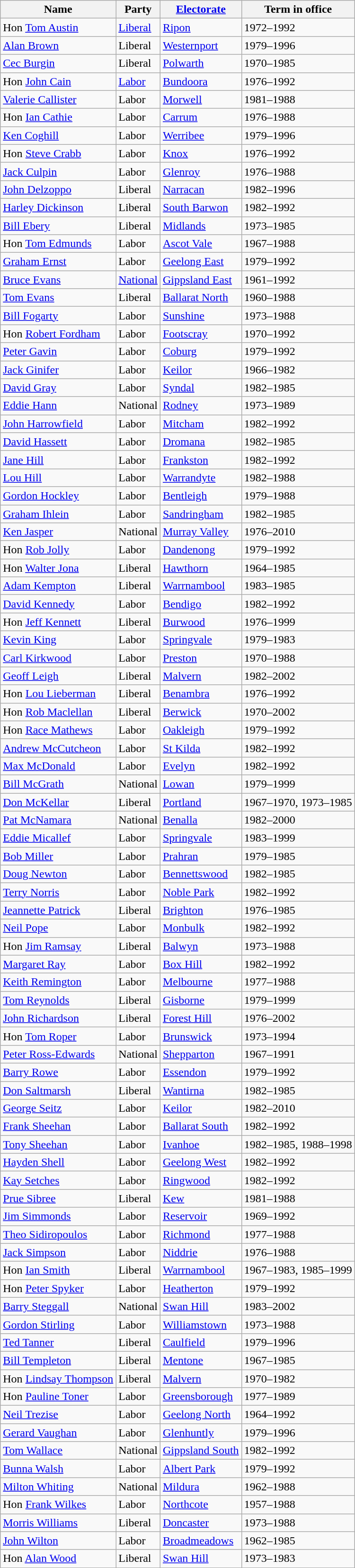<table class="wikitable sortable">
<tr>
<th><strong>Name</strong></th>
<th><strong>Party</strong></th>
<th><strong><a href='#'>Electorate</a></strong></th>
<th><strong>Term in office</strong></th>
</tr>
<tr>
<td>Hon <a href='#'>Tom Austin</a></td>
<td><a href='#'>Liberal</a></td>
<td><a href='#'>Ripon</a></td>
<td>1972–1992</td>
</tr>
<tr>
<td><a href='#'>Alan Brown</a></td>
<td>Liberal</td>
<td><a href='#'>Westernport</a></td>
<td>1979–1996</td>
</tr>
<tr>
<td><a href='#'>Cec Burgin</a></td>
<td>Liberal</td>
<td><a href='#'>Polwarth</a></td>
<td>1970–1985</td>
</tr>
<tr>
<td>Hon <a href='#'>John Cain</a></td>
<td><a href='#'>Labor</a></td>
<td><a href='#'>Bundoora</a></td>
<td>1976–1992</td>
</tr>
<tr>
<td><a href='#'>Valerie Callister</a> </td>
<td>Labor</td>
<td><a href='#'>Morwell</a></td>
<td>1981–1988</td>
</tr>
<tr>
<td>Hon <a href='#'>Ian Cathie</a></td>
<td>Labor</td>
<td><a href='#'>Carrum</a></td>
<td>1976–1988</td>
</tr>
<tr>
<td><a href='#'>Ken Coghill</a></td>
<td>Labor</td>
<td><a href='#'>Werribee</a></td>
<td>1979–1996</td>
</tr>
<tr>
<td>Hon <a href='#'>Steve Crabb</a></td>
<td>Labor</td>
<td><a href='#'>Knox</a></td>
<td>1976–1992</td>
</tr>
<tr>
<td><a href='#'>Jack Culpin</a></td>
<td>Labor</td>
<td><a href='#'>Glenroy</a></td>
<td>1976–1988</td>
</tr>
<tr>
<td><a href='#'>John Delzoppo</a></td>
<td>Liberal</td>
<td><a href='#'>Narracan</a></td>
<td>1982–1996</td>
</tr>
<tr>
<td><a href='#'>Harley Dickinson</a></td>
<td>Liberal</td>
<td><a href='#'>South Barwon</a></td>
<td>1982–1992</td>
</tr>
<tr>
<td><a href='#'>Bill Ebery</a></td>
<td>Liberal</td>
<td><a href='#'>Midlands</a></td>
<td>1973–1985</td>
</tr>
<tr>
<td>Hon <a href='#'>Tom Edmunds</a></td>
<td>Labor</td>
<td><a href='#'>Ascot Vale</a></td>
<td>1967–1988</td>
</tr>
<tr>
<td><a href='#'>Graham Ernst</a></td>
<td>Labor</td>
<td><a href='#'>Geelong East</a></td>
<td>1979–1992</td>
</tr>
<tr>
<td><a href='#'>Bruce Evans</a></td>
<td><a href='#'>National</a></td>
<td><a href='#'>Gippsland East</a></td>
<td>1961–1992</td>
</tr>
<tr>
<td><a href='#'>Tom Evans</a></td>
<td>Liberal</td>
<td><a href='#'>Ballarat North</a></td>
<td>1960–1988</td>
</tr>
<tr>
<td><a href='#'>Bill Fogarty</a></td>
<td>Labor</td>
<td><a href='#'>Sunshine</a></td>
<td>1973–1988</td>
</tr>
<tr>
<td>Hon <a href='#'>Robert Fordham</a></td>
<td>Labor</td>
<td><a href='#'>Footscray</a></td>
<td>1970–1992</td>
</tr>
<tr>
<td><a href='#'>Peter Gavin</a></td>
<td>Labor</td>
<td><a href='#'>Coburg</a></td>
<td>1979–1992</td>
</tr>
<tr>
<td><a href='#'>Jack Ginifer</a> </td>
<td>Labor</td>
<td><a href='#'>Keilor</a></td>
<td>1966–1982</td>
</tr>
<tr>
<td><a href='#'>David Gray</a></td>
<td>Labor</td>
<td><a href='#'>Syndal</a></td>
<td>1982–1985</td>
</tr>
<tr>
<td><a href='#'>Eddie Hann</a></td>
<td>National</td>
<td><a href='#'>Rodney</a></td>
<td>1973–1989</td>
</tr>
<tr>
<td><a href='#'>John Harrowfield</a></td>
<td>Labor</td>
<td><a href='#'>Mitcham</a></td>
<td>1982–1992</td>
</tr>
<tr>
<td><a href='#'>David Hassett</a></td>
<td>Labor</td>
<td><a href='#'>Dromana</a></td>
<td>1982–1985</td>
</tr>
<tr>
<td><a href='#'>Jane Hill</a></td>
<td>Labor</td>
<td><a href='#'>Frankston</a></td>
<td>1982–1992</td>
</tr>
<tr>
<td><a href='#'>Lou Hill</a></td>
<td>Labor</td>
<td><a href='#'>Warrandyte</a></td>
<td>1982–1988</td>
</tr>
<tr>
<td><a href='#'>Gordon Hockley</a></td>
<td>Labor</td>
<td><a href='#'>Bentleigh</a></td>
<td>1979–1988</td>
</tr>
<tr>
<td><a href='#'>Graham Ihlein</a></td>
<td>Labor</td>
<td><a href='#'>Sandringham</a></td>
<td>1982–1985</td>
</tr>
<tr>
<td><a href='#'>Ken Jasper</a></td>
<td>National</td>
<td><a href='#'>Murray Valley</a></td>
<td>1976–2010</td>
</tr>
<tr>
<td>Hon <a href='#'>Rob Jolly</a></td>
<td>Labor</td>
<td><a href='#'>Dandenong</a></td>
<td>1979–1992</td>
</tr>
<tr>
<td>Hon <a href='#'>Walter Jona</a></td>
<td>Liberal</td>
<td><a href='#'>Hawthorn</a></td>
<td>1964–1985</td>
</tr>
<tr>
<td><a href='#'>Adam Kempton</a> </td>
<td>Liberal</td>
<td><a href='#'>Warrnambool</a></td>
<td>1983–1985</td>
</tr>
<tr>
<td><a href='#'>David Kennedy</a></td>
<td>Labor</td>
<td><a href='#'>Bendigo</a></td>
<td>1982–1992</td>
</tr>
<tr>
<td>Hon <a href='#'>Jeff Kennett</a></td>
<td>Liberal</td>
<td><a href='#'>Burwood</a></td>
<td>1976–1999</td>
</tr>
<tr>
<td><a href='#'>Kevin King</a> </td>
<td>Labor</td>
<td><a href='#'>Springvale</a></td>
<td>1979–1983</td>
</tr>
<tr>
<td><a href='#'>Carl Kirkwood</a></td>
<td>Labor</td>
<td><a href='#'>Preston</a></td>
<td>1970–1988</td>
</tr>
<tr>
<td><a href='#'>Geoff Leigh</a></td>
<td>Liberal</td>
<td><a href='#'>Malvern</a></td>
<td>1982–2002</td>
</tr>
<tr>
<td>Hon <a href='#'>Lou Lieberman</a></td>
<td>Liberal</td>
<td><a href='#'>Benambra</a></td>
<td>1976–1992</td>
</tr>
<tr>
<td>Hon <a href='#'>Rob Maclellan</a></td>
<td>Liberal</td>
<td><a href='#'>Berwick</a></td>
<td>1970–2002</td>
</tr>
<tr>
<td>Hon <a href='#'>Race Mathews</a></td>
<td>Labor</td>
<td><a href='#'>Oakleigh</a></td>
<td>1979–1992</td>
</tr>
<tr>
<td><a href='#'>Andrew McCutcheon</a></td>
<td>Labor</td>
<td><a href='#'>St Kilda</a></td>
<td>1982–1992</td>
</tr>
<tr>
<td><a href='#'>Max McDonald</a></td>
<td>Labor</td>
<td><a href='#'>Evelyn</a></td>
<td>1982–1992</td>
</tr>
<tr>
<td><a href='#'>Bill McGrath</a></td>
<td>National</td>
<td><a href='#'>Lowan</a></td>
<td>1979–1999</td>
</tr>
<tr>
<td><a href='#'>Don McKellar</a></td>
<td>Liberal</td>
<td><a href='#'>Portland</a></td>
<td>1967–1970, 1973–1985</td>
</tr>
<tr>
<td><a href='#'>Pat McNamara</a></td>
<td>National</td>
<td><a href='#'>Benalla</a></td>
<td>1982–2000</td>
</tr>
<tr>
<td><a href='#'>Eddie Micallef</a> </td>
<td>Labor</td>
<td><a href='#'>Springvale</a></td>
<td>1983–1999</td>
</tr>
<tr>
<td><a href='#'>Bob Miller</a></td>
<td>Labor</td>
<td><a href='#'>Prahran</a></td>
<td>1979–1985</td>
</tr>
<tr>
<td><a href='#'>Doug Newton</a></td>
<td>Labor</td>
<td><a href='#'>Bennettswood</a></td>
<td>1982–1985</td>
</tr>
<tr>
<td><a href='#'>Terry Norris</a></td>
<td>Labor</td>
<td><a href='#'>Noble Park</a></td>
<td>1982–1992</td>
</tr>
<tr>
<td><a href='#'>Jeannette Patrick</a></td>
<td>Liberal</td>
<td><a href='#'>Brighton</a></td>
<td>1976–1985</td>
</tr>
<tr>
<td><a href='#'>Neil Pope</a></td>
<td>Labor</td>
<td><a href='#'>Monbulk</a></td>
<td>1982–1992</td>
</tr>
<tr>
<td>Hon <a href='#'>Jim Ramsay</a></td>
<td>Liberal</td>
<td><a href='#'>Balwyn</a></td>
<td>1973–1988</td>
</tr>
<tr>
<td><a href='#'>Margaret Ray</a></td>
<td>Labor</td>
<td><a href='#'>Box Hill</a></td>
<td>1982–1992</td>
</tr>
<tr>
<td><a href='#'>Keith Remington</a></td>
<td>Labor</td>
<td><a href='#'>Melbourne</a></td>
<td>1977–1988</td>
</tr>
<tr>
<td><a href='#'>Tom Reynolds</a></td>
<td>Liberal</td>
<td><a href='#'>Gisborne</a></td>
<td>1979–1999</td>
</tr>
<tr>
<td><a href='#'>John Richardson</a></td>
<td>Liberal</td>
<td><a href='#'>Forest Hill</a></td>
<td>1976–2002</td>
</tr>
<tr>
<td>Hon <a href='#'>Tom Roper</a></td>
<td>Labor</td>
<td><a href='#'>Brunswick</a></td>
<td>1973–1994</td>
</tr>
<tr>
<td><a href='#'>Peter Ross-Edwards</a></td>
<td>National</td>
<td><a href='#'>Shepparton</a></td>
<td>1967–1991</td>
</tr>
<tr>
<td><a href='#'>Barry Rowe</a></td>
<td>Labor</td>
<td><a href='#'>Essendon</a></td>
<td>1979–1992</td>
</tr>
<tr>
<td><a href='#'>Don Saltmarsh</a></td>
<td>Liberal</td>
<td><a href='#'>Wantirna</a></td>
<td>1982–1985</td>
</tr>
<tr>
<td><a href='#'>George Seitz</a> </td>
<td>Labor</td>
<td><a href='#'>Keilor</a></td>
<td>1982–2010</td>
</tr>
<tr>
<td><a href='#'>Frank Sheehan</a></td>
<td>Labor</td>
<td><a href='#'>Ballarat South</a></td>
<td>1982–1992</td>
</tr>
<tr>
<td><a href='#'>Tony Sheehan</a></td>
<td>Labor</td>
<td><a href='#'>Ivanhoe</a></td>
<td>1982–1985, 1988–1998</td>
</tr>
<tr>
<td><a href='#'>Hayden Shell</a></td>
<td>Labor</td>
<td><a href='#'>Geelong West</a></td>
<td>1982–1992</td>
</tr>
<tr>
<td><a href='#'>Kay Setches</a></td>
<td>Labor</td>
<td><a href='#'>Ringwood</a></td>
<td>1982–1992</td>
</tr>
<tr>
<td><a href='#'>Prue Sibree</a></td>
<td>Liberal</td>
<td><a href='#'>Kew</a></td>
<td>1981–1988</td>
</tr>
<tr>
<td><a href='#'>Jim Simmonds</a></td>
<td>Labor</td>
<td><a href='#'>Reservoir</a></td>
<td>1969–1992</td>
</tr>
<tr>
<td><a href='#'>Theo Sidiropoulos</a></td>
<td>Labor</td>
<td><a href='#'>Richmond</a></td>
<td>1977–1988</td>
</tr>
<tr>
<td><a href='#'>Jack Simpson</a></td>
<td>Labor</td>
<td><a href='#'>Niddrie</a></td>
<td>1976–1988</td>
</tr>
<tr>
<td>Hon <a href='#'>Ian Smith</a> </td>
<td>Liberal</td>
<td><a href='#'>Warrnambool</a></td>
<td>1967–1983, 1985–1999</td>
</tr>
<tr>
<td>Hon <a href='#'>Peter Spyker</a></td>
<td>Labor</td>
<td><a href='#'>Heatherton</a></td>
<td>1979–1992</td>
</tr>
<tr>
<td><a href='#'>Barry Steggall</a> </td>
<td>National</td>
<td><a href='#'>Swan Hill</a></td>
<td>1983–2002</td>
</tr>
<tr>
<td><a href='#'>Gordon Stirling</a></td>
<td>Labor</td>
<td><a href='#'>Williamstown</a></td>
<td>1973–1988</td>
</tr>
<tr>
<td><a href='#'>Ted Tanner</a></td>
<td>Liberal</td>
<td><a href='#'>Caulfield</a></td>
<td>1979–1996</td>
</tr>
<tr>
<td><a href='#'>Bill Templeton</a></td>
<td>Liberal</td>
<td><a href='#'>Mentone</a></td>
<td>1967–1985</td>
</tr>
<tr>
<td>Hon <a href='#'>Lindsay Thompson</a></td>
<td>Liberal</td>
<td><a href='#'>Malvern</a></td>
<td>1970–1982</td>
</tr>
<tr>
<td>Hon <a href='#'>Pauline Toner</a></td>
<td>Labor</td>
<td><a href='#'>Greensborough</a></td>
<td>1977–1989</td>
</tr>
<tr>
<td><a href='#'>Neil Trezise</a></td>
<td>Labor</td>
<td><a href='#'>Geelong North</a></td>
<td>1964–1992</td>
</tr>
<tr>
<td><a href='#'>Gerard Vaughan</a></td>
<td>Labor</td>
<td><a href='#'>Glenhuntly</a></td>
<td>1979–1996</td>
</tr>
<tr>
<td><a href='#'>Tom Wallace</a></td>
<td>National</td>
<td><a href='#'>Gippsland South</a></td>
<td>1982–1992</td>
</tr>
<tr>
<td><a href='#'>Bunna Walsh</a></td>
<td>Labor</td>
<td><a href='#'>Albert Park</a></td>
<td>1979–1992</td>
</tr>
<tr>
<td><a href='#'>Milton Whiting</a></td>
<td>National</td>
<td><a href='#'>Mildura</a></td>
<td>1962–1988</td>
</tr>
<tr>
<td>Hon <a href='#'>Frank Wilkes</a></td>
<td>Labor</td>
<td><a href='#'>Northcote</a></td>
<td>1957–1988</td>
</tr>
<tr>
<td><a href='#'>Morris Williams</a></td>
<td>Liberal</td>
<td><a href='#'>Doncaster</a></td>
<td>1973–1988</td>
</tr>
<tr>
<td><a href='#'>John Wilton</a></td>
<td>Labor</td>
<td><a href='#'>Broadmeadows</a></td>
<td>1962–1985</td>
</tr>
<tr>
<td>Hon <a href='#'>Alan Wood</a> </td>
<td>Liberal</td>
<td><a href='#'>Swan Hill</a></td>
<td>1973–1983</td>
</tr>
<tr>
</tr>
</table>
